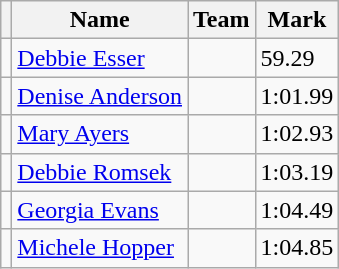<table class=wikitable>
<tr>
<th></th>
<th>Name</th>
<th>Team</th>
<th>Mark</th>
</tr>
<tr>
<td></td>
<td><a href='#'>Debbie Esser</a></td>
<td></td>
<td>59.29</td>
</tr>
<tr>
<td></td>
<td><a href='#'>Denise Anderson</a></td>
<td></td>
<td>1:01.99</td>
</tr>
<tr>
<td></td>
<td><a href='#'>Mary Ayers</a></td>
<td></td>
<td>1:02.93</td>
</tr>
<tr>
<td></td>
<td><a href='#'>Debbie Romsek</a></td>
<td></td>
<td>1:03.19</td>
</tr>
<tr>
<td></td>
<td><a href='#'>Georgia Evans</a></td>
<td></td>
<td>1:04.49</td>
</tr>
<tr>
<td></td>
<td><a href='#'>Michele Hopper</a></td>
<td></td>
<td>1:04.85</td>
</tr>
</table>
